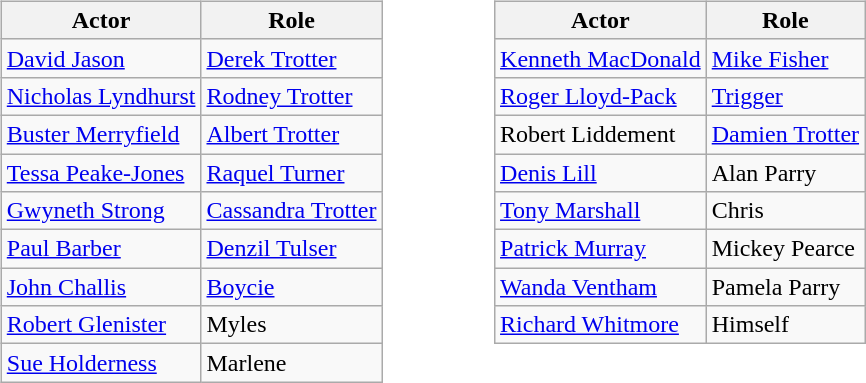<table>
<tr>
<td valign="top"><br><table class="wikitable">
<tr>
<th>Actor</th>
<th>Role</th>
</tr>
<tr>
<td><a href='#'>David Jason</a></td>
<td><a href='#'>Derek Trotter</a></td>
</tr>
<tr>
<td><a href='#'>Nicholas Lyndhurst</a></td>
<td><a href='#'>Rodney Trotter</a></td>
</tr>
<tr>
<td><a href='#'>Buster Merryfield</a></td>
<td><a href='#'>Albert Trotter</a></td>
</tr>
<tr>
<td><a href='#'>Tessa Peake-Jones</a></td>
<td><a href='#'>Raquel Turner</a></td>
</tr>
<tr>
<td><a href='#'>Gwyneth Strong</a></td>
<td><a href='#'>Cassandra Trotter</a></td>
</tr>
<tr>
<td><a href='#'>Paul Barber</a></td>
<td><a href='#'>Denzil Tulser</a></td>
</tr>
<tr>
<td><a href='#'>John Challis</a></td>
<td><a href='#'>Boycie</a></td>
</tr>
<tr>
<td><a href='#'>Robert Glenister</a></td>
<td>Myles</td>
</tr>
<tr>
<td><a href='#'>Sue Holderness</a></td>
<td>Marlene</td>
</tr>
</table>
</td>
<td width="50"> </td>
<td valign="top"><br><table class="wikitable">
<tr>
<th>Actor</th>
<th>Role</th>
</tr>
<tr>
<td><a href='#'>Kenneth MacDonald</a></td>
<td><a href='#'>Mike Fisher</a></td>
</tr>
<tr>
<td><a href='#'>Roger Lloyd-Pack</a></td>
<td><a href='#'>Trigger</a></td>
</tr>
<tr>
<td>Robert Liddement</td>
<td><a href='#'>Damien Trotter</a></td>
</tr>
<tr>
<td><a href='#'>Denis Lill</a></td>
<td>Alan Parry</td>
</tr>
<tr>
<td><a href='#'>Tony Marshall</a></td>
<td>Chris</td>
</tr>
<tr>
<td><a href='#'>Patrick Murray</a></td>
<td>Mickey Pearce</td>
</tr>
<tr>
<td><a href='#'>Wanda Ventham</a></td>
<td>Pamela Parry</td>
</tr>
<tr>
<td><a href='#'>Richard Whitmore</a></td>
<td>Himself</td>
</tr>
</table>
</td>
</tr>
</table>
